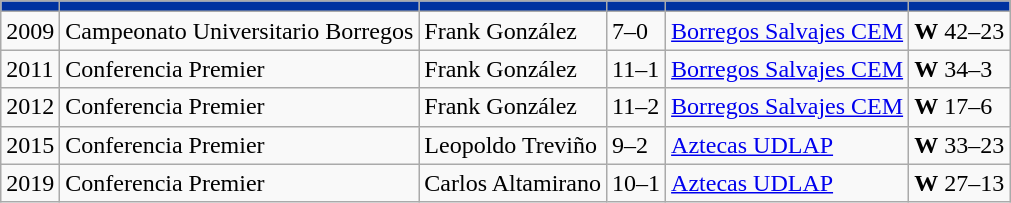<table class="wikitable">
<tr>
<th style=background:#0032A0></th>
<th style=background:#0032A0></th>
<th style=background:#0032A0></th>
<th style=background:#0032A0></th>
<th style=background:#0032A0></th>
<th style=background:#0032A0></th>
</tr>
<tr>
<td>2009</td>
<td>Campeonato Universitario Borregos</td>
<td>Frank González</td>
<td>7–0</td>
<td><a href='#'>Borregos Salvajes CEM</a></td>
<td><strong>W</strong> 42–23</td>
</tr>
<tr>
<td>2011</td>
<td>Conferencia Premier</td>
<td>Frank González</td>
<td>11–1</td>
<td><a href='#'>Borregos Salvajes CEM</a></td>
<td><strong>W</strong> 34–3</td>
</tr>
<tr>
<td>2012</td>
<td>Conferencia Premier</td>
<td>Frank González</td>
<td>11–2</td>
<td><a href='#'>Borregos Salvajes CEM</a></td>
<td><strong>W</strong> 17–6</td>
</tr>
<tr>
<td>2015</td>
<td>Conferencia Premier</td>
<td>Leopoldo Treviño</td>
<td>9–2</td>
<td><a href='#'>Aztecas UDLAP</a></td>
<td><strong>W</strong> 33–23</td>
</tr>
<tr>
<td>2019</td>
<td>Conferencia Premier</td>
<td>Carlos Altamirano</td>
<td>10–1</td>
<td><a href='#'>Aztecas UDLAP</a></td>
<td><strong>W</strong> 27–13</td>
</tr>
</table>
